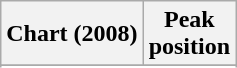<table class="wikitable sortable plainrowheaders">
<tr>
<th>Chart (2008)</th>
<th>Peak <br> position</th>
</tr>
<tr>
</tr>
<tr>
</tr>
</table>
